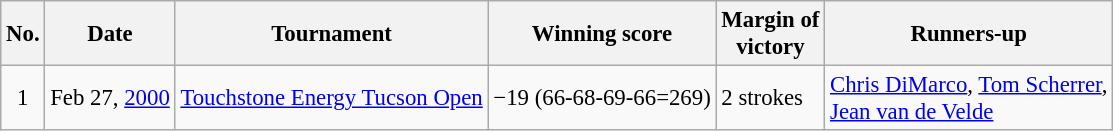<table class="wikitable" style="font-size:95%;">
<tr>
<th>No.</th>
<th>Date</th>
<th>Tournament</th>
<th>Winning score</th>
<th>Margin of<br>victory</th>
<th>Runners-up</th>
</tr>
<tr>
<td align=center>1</td>
<td align=right>Feb 27, <a href='#'>2000</a></td>
<td><a href='#'>Touchstone Energy Tucson Open</a></td>
<td>−19 (66-68-69-66=269)</td>
<td>2 strokes</td>
<td> <a href='#'>Chris DiMarco</a>,  <a href='#'>Tom Scherrer</a>,<br> <a href='#'>Jean van de Velde</a></td>
</tr>
</table>
